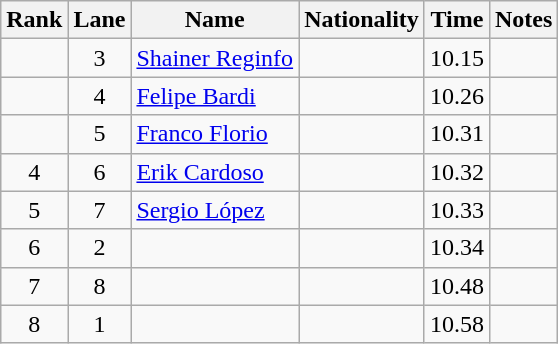<table class="wikitable sortable" style="text-align:center">
<tr>
<th>Rank</th>
<th>Lane</th>
<th>Name</th>
<th>Nationality</th>
<th>Time</th>
<th>Notes</th>
</tr>
<tr>
<td></td>
<td>3</td>
<td align=left><a href='#'>Shainer Reginfo</a></td>
<td align=left></td>
<td>10.15</td>
<td></td>
</tr>
<tr>
<td></td>
<td>4</td>
<td align=left><a href='#'>Felipe Bardi</a></td>
<td align=left></td>
<td>10.26</td>
<td></td>
</tr>
<tr>
<td></td>
<td>5</td>
<td align=left><a href='#'>Franco Florio</a></td>
<td align=left></td>
<td>10.31</td>
<td><strong></strong></td>
</tr>
<tr>
<td>4</td>
<td>6</td>
<td align=left><a href='#'>Erik Cardoso</a></td>
<td align=left></td>
<td>10.32</td>
<td></td>
</tr>
<tr>
<td>5</td>
<td>7</td>
<td align=left><a href='#'>Sergio López</a></td>
<td align=left></td>
<td>10.33</td>
<td></td>
</tr>
<tr>
<td>6</td>
<td>2</td>
<td align=left></td>
<td align=left></td>
<td>10.34</td>
<td><strong></strong></td>
</tr>
<tr>
<td>7</td>
<td>8</td>
<td align=left></td>
<td align=left></td>
<td>10.48</td>
<td></td>
</tr>
<tr>
<td>8</td>
<td>1</td>
<td align=left></td>
<td align=left></td>
<td>10.58</td>
<td></td>
</tr>
</table>
